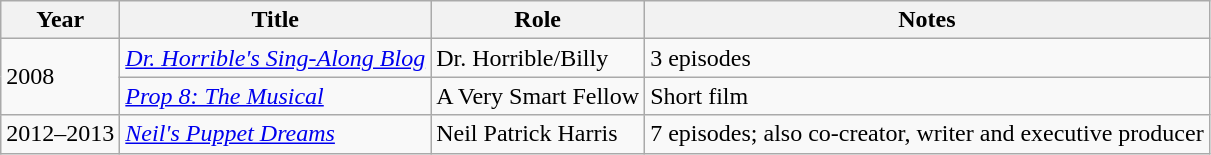<table class="wikitable sortable">
<tr>
<th>Year</th>
<th>Title</th>
<th>Role</th>
<th>Notes</th>
</tr>
<tr>
<td rowspan="2">2008</td>
<td><em><a href='#'>Dr. Horrible's Sing-Along Blog</a></em></td>
<td>Dr. Horrible/Billy</td>
<td>3 episodes</td>
</tr>
<tr>
<td><em><a href='#'>Prop 8: The Musical</a></em></td>
<td>A Very Smart Fellow</td>
<td>Short film</td>
</tr>
<tr>
<td>2012–2013</td>
<td><em><a href='#'>Neil's Puppet Dreams</a></em></td>
<td>Neil Patrick Harris</td>
<td>7 episodes; also co-creator, writer and executive producer</td>
</tr>
</table>
